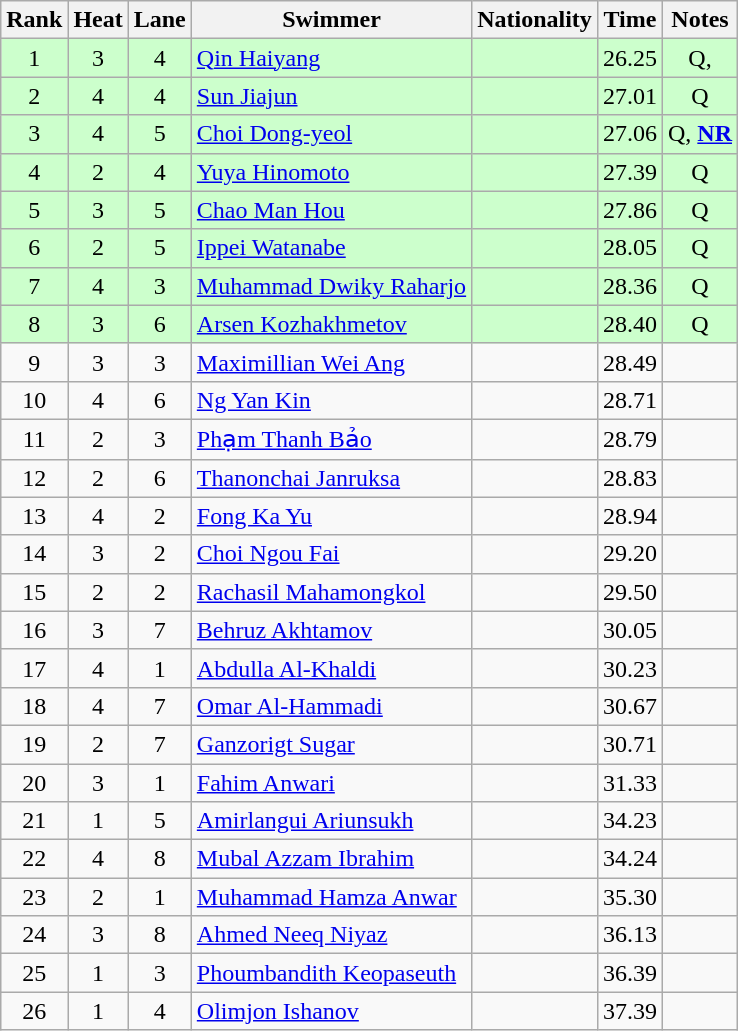<table class="wikitable sortable" style="text-align:center">
<tr>
<th>Rank</th>
<th>Heat</th>
<th>Lane</th>
<th>Swimmer</th>
<th>Nationality</th>
<th>Time</th>
<th>Notes</th>
</tr>
<tr bgcolor=ccffcc>
<td>1</td>
<td>3</td>
<td>4</td>
<td align=left><a href='#'>Qin Haiyang</a></td>
<td align=left></td>
<td>26.25</td>
<td>Q, </td>
</tr>
<tr bgcolor=ccffcc>
<td>2</td>
<td>4</td>
<td>4</td>
<td align=left><a href='#'>Sun Jiajun</a></td>
<td align=left></td>
<td>27.01</td>
<td>Q</td>
</tr>
<tr bgcolor=ccffcc>
<td>3</td>
<td>4</td>
<td>5</td>
<td align=left><a href='#'>Choi Dong-yeol</a></td>
<td align=left></td>
<td>27.06</td>
<td>Q, <strong><a href='#'>NR</a></strong></td>
</tr>
<tr bgcolor=ccffcc>
<td>4</td>
<td>2</td>
<td>4</td>
<td align=left><a href='#'>Yuya Hinomoto</a></td>
<td align=left></td>
<td>27.39</td>
<td>Q</td>
</tr>
<tr bgcolor=ccffcc>
<td>5</td>
<td>3</td>
<td>5</td>
<td align=left><a href='#'>Chao Man Hou</a></td>
<td align=left></td>
<td>27.86</td>
<td>Q</td>
</tr>
<tr bgcolor=ccffcc>
<td>6</td>
<td>2</td>
<td>5</td>
<td align=left><a href='#'>Ippei Watanabe</a></td>
<td align=left></td>
<td>28.05</td>
<td>Q</td>
</tr>
<tr bgcolor=ccffcc>
<td>7</td>
<td>4</td>
<td>3</td>
<td align=left><a href='#'>Muhammad Dwiky Raharjo</a></td>
<td align=left></td>
<td>28.36</td>
<td>Q</td>
</tr>
<tr bgcolor=ccffcc>
<td>8</td>
<td>3</td>
<td>6</td>
<td align=left><a href='#'>Arsen Kozhakhmetov</a></td>
<td align=left></td>
<td>28.40</td>
<td>Q</td>
</tr>
<tr>
<td>9</td>
<td>3</td>
<td>3</td>
<td align=left><a href='#'>Maximillian Wei Ang</a></td>
<td align=left></td>
<td>28.49</td>
<td></td>
</tr>
<tr>
<td>10</td>
<td>4</td>
<td>6</td>
<td align=left><a href='#'>Ng Yan Kin</a></td>
<td align=left></td>
<td>28.71</td>
<td></td>
</tr>
<tr>
<td>11</td>
<td>2</td>
<td>3</td>
<td align=left><a href='#'>Phạm Thanh Bảo</a></td>
<td align=left></td>
<td>28.79</td>
<td></td>
</tr>
<tr>
<td>12</td>
<td>2</td>
<td>6</td>
<td align=left><a href='#'>Thanonchai Janruksa</a></td>
<td align=left></td>
<td>28.83</td>
<td></td>
</tr>
<tr>
<td>13</td>
<td>4</td>
<td>2</td>
<td align=left><a href='#'>Fong Ka Yu</a></td>
<td align=left></td>
<td>28.94</td>
<td></td>
</tr>
<tr>
<td>14</td>
<td>3</td>
<td>2</td>
<td align=left><a href='#'>Choi Ngou Fai</a></td>
<td align=left></td>
<td>29.20</td>
<td></td>
</tr>
<tr>
<td>15</td>
<td>2</td>
<td>2</td>
<td align=left><a href='#'>Rachasil Mahamongkol</a></td>
<td align=left></td>
<td>29.50</td>
<td></td>
</tr>
<tr>
<td>16</td>
<td>3</td>
<td>7</td>
<td align=left><a href='#'>Behruz Akhtamov</a></td>
<td align=left></td>
<td>30.05</td>
<td></td>
</tr>
<tr>
<td>17</td>
<td>4</td>
<td>1</td>
<td align=left><a href='#'>Abdulla Al-Khaldi</a></td>
<td align=left></td>
<td>30.23</td>
<td></td>
</tr>
<tr>
<td>18</td>
<td>4</td>
<td>7</td>
<td align=left><a href='#'>Omar Al-Hammadi</a></td>
<td align=left></td>
<td>30.67</td>
<td></td>
</tr>
<tr>
<td>19</td>
<td>2</td>
<td>7</td>
<td align=left><a href='#'>Ganzorigt Sugar</a></td>
<td align=left></td>
<td>30.71</td>
<td></td>
</tr>
<tr>
<td>20</td>
<td>3</td>
<td>1</td>
<td align=left><a href='#'>Fahim Anwari</a></td>
<td align=left></td>
<td>31.33</td>
<td></td>
</tr>
<tr>
<td>21</td>
<td>1</td>
<td>5</td>
<td align=left><a href='#'>Amirlangui Ariunsukh</a></td>
<td align=left></td>
<td>34.23</td>
<td></td>
</tr>
<tr>
<td>22</td>
<td>4</td>
<td>8</td>
<td align=left><a href='#'>Mubal Azzam Ibrahim</a></td>
<td align=left></td>
<td>34.24</td>
<td></td>
</tr>
<tr>
<td>23</td>
<td>2</td>
<td>1</td>
<td align=left><a href='#'>Muhammad Hamza Anwar</a></td>
<td align=left></td>
<td>35.30</td>
<td></td>
</tr>
<tr>
<td>24</td>
<td>3</td>
<td>8</td>
<td align=left><a href='#'>Ahmed Neeq Niyaz</a></td>
<td align=left></td>
<td>36.13</td>
<td></td>
</tr>
<tr>
<td>25</td>
<td>1</td>
<td>3</td>
<td align=left><a href='#'>Phoumbandith Keopaseuth</a></td>
<td align=left></td>
<td>36.39</td>
<td></td>
</tr>
<tr>
<td>26</td>
<td>1</td>
<td>4</td>
<td align=left><a href='#'>Olimjon Ishanov</a></td>
<td align=left></td>
<td>37.39</td>
<td></td>
</tr>
</table>
